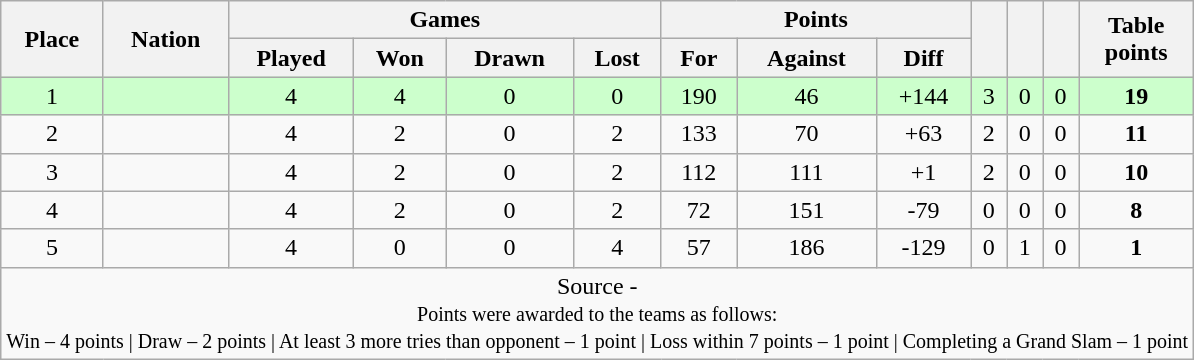<table class="wikitable" style="text-align:center">
<tr>
<th rowspan="2">Place</th>
<th rowspan="2">Nation</th>
<th colspan="4">Games</th>
<th colspan="3">Points</th>
<th rowspan="2"></th>
<th rowspan="2"></th>
<th rowspan="2"></th>
<th rowspan="2">Table<br>points</th>
</tr>
<tr>
<th>Played</th>
<th>Won</th>
<th>Drawn</th>
<th>Lost</th>
<th>For</th>
<th>Against</th>
<th>Diff</th>
</tr>
<tr bgcolor="#cfc">
<td>1</td>
<td style="text-align:left"></td>
<td>4</td>
<td>4</td>
<td>0</td>
<td>0</td>
<td>190</td>
<td>46</td>
<td>+144</td>
<td>3</td>
<td>0</td>
<td>0</td>
<td><strong>19</strong></td>
</tr>
<tr>
<td>2</td>
<td style="text-align:left"></td>
<td>4</td>
<td>2</td>
<td>0</td>
<td>2</td>
<td>133</td>
<td>70</td>
<td>+63</td>
<td>2</td>
<td>0</td>
<td>0</td>
<td><strong>11</strong></td>
</tr>
<tr>
<td>3</td>
<td style="text-align:left"></td>
<td>4</td>
<td>2</td>
<td>0</td>
<td>2</td>
<td>112</td>
<td>111</td>
<td>+1</td>
<td>2</td>
<td>0</td>
<td>0</td>
<td><strong>10</strong></td>
</tr>
<tr>
<td>4</td>
<td style="text-align:left"></td>
<td>4</td>
<td>2</td>
<td>0</td>
<td>2</td>
<td>72</td>
<td>151</td>
<td>-79</td>
<td>0</td>
<td>0</td>
<td>0</td>
<td><strong>8</strong></td>
</tr>
<tr>
<td>5</td>
<td style="text-align:left"></td>
<td>4</td>
<td>0</td>
<td>0</td>
<td>4</td>
<td>57</td>
<td>186</td>
<td>-129</td>
<td>0</td>
<td>1</td>
<td>0</td>
<td><strong>1</strong></td>
</tr>
<tr>
<td colspan="100%" style="text-align:center">Source - <br><small>Points were awarded to the teams as follows:<br>Win – 4 points | Draw – 2 points | At least 3 more tries than opponent – 1 point | Loss within 7 points – 1 point | Completing a Grand Slam – 1 point</small></td>
</tr>
</table>
